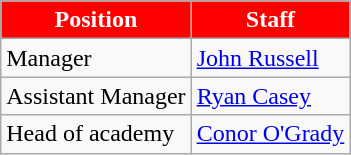<table class=wikitable>
<tr>
<th style="color:white; background:red">Position</th>
<th style="color:white; background:red">Staff</th>
</tr>
<tr>
<td>Manager</td>
<td><a href='#'>John Russell</a></td>
</tr>
<tr>
<td>Assistant Manager</td>
<td><a href='#'>Ryan Casey</a></td>
</tr>
<tr>
<td>Head of academy</td>
<td><a href='#'>Conor O'Grady</a></td>
</tr>
</table>
